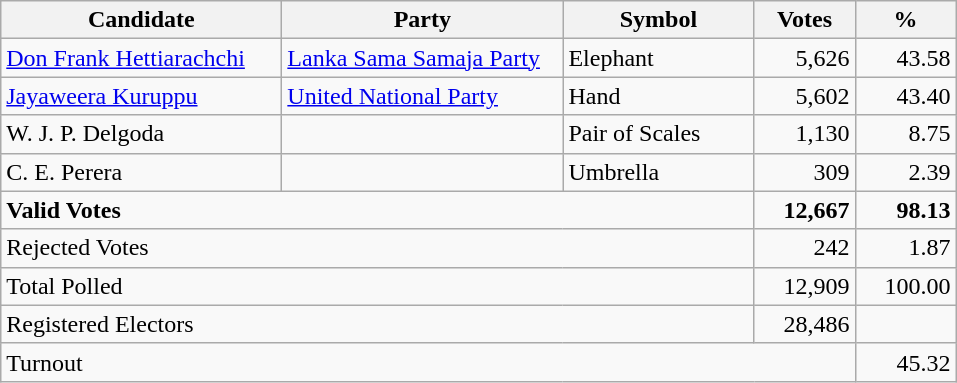<table class="wikitable" border="1" style="text-align:right;">
<tr>
<th align=left width="180">Candidate</th>
<th align=left width="180">Party</th>
<th align=left width="120">Symbol</th>
<th align=left width="60">Votes</th>
<th align=left width="60">%</th>
</tr>
<tr>
<td align=left><a href='#'>Don Frank Hettiarachchi</a></td>
<td align=left><a href='#'>Lanka Sama Samaja Party</a></td>
<td align=left>Elephant</td>
<td>5,626</td>
<td>43.58</td>
</tr>
<tr>
<td align=left><a href='#'>Jayaweera Kuruppu</a></td>
<td align=left><a href='#'>United National Party</a></td>
<td align=left>Hand</td>
<td>5,602</td>
<td>43.40</td>
</tr>
<tr>
<td align=left>W. J. P. Delgoda</td>
<td align=left></td>
<td align=left>Pair of Scales</td>
<td>1,130</td>
<td>8.75</td>
</tr>
<tr>
<td align=left>C. E. Perera</td>
<td align=left></td>
<td align=left>Umbrella</td>
<td>309</td>
<td>2.39</td>
</tr>
<tr>
<td align=left colspan=3><strong>Valid Votes</strong></td>
<td><strong>12,667</strong></td>
<td><strong>98.13</strong></td>
</tr>
<tr>
<td align=left colspan=3>Rejected Votes</td>
<td>242</td>
<td>1.87</td>
</tr>
<tr>
<td align=left colspan=3>Total Polled</td>
<td>12,909</td>
<td>100.00</td>
</tr>
<tr>
<td align=left colspan=3>Registered Electors</td>
<td>28,486</td>
<td></td>
</tr>
<tr>
<td align=left colspan=4>Turnout</td>
<td>45.32</td>
</tr>
</table>
